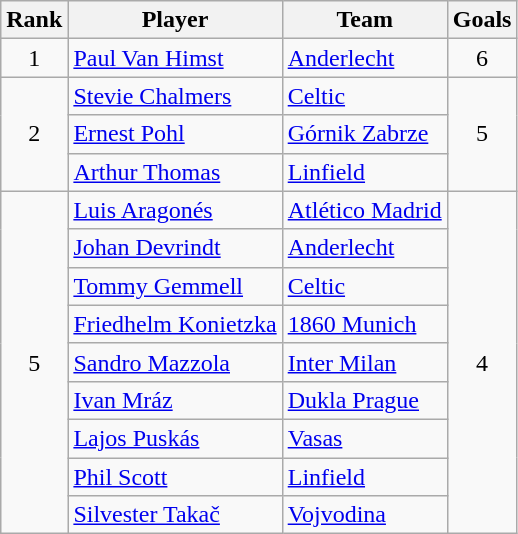<table class="wikitable" style="text-align:center">
<tr>
<th>Rank</th>
<th>Player</th>
<th>Team</th>
<th>Goals</th>
</tr>
<tr>
<td>1</td>
<td align="left"> <a href='#'>Paul Van Himst</a></td>
<td align="left"> <a href='#'>Anderlecht</a></td>
<td>6</td>
</tr>
<tr>
<td rowspan="3">2</td>
<td align="left"> <a href='#'>Stevie Chalmers</a></td>
<td align="left"> <a href='#'>Celtic</a></td>
<td rowspan="3">5</td>
</tr>
<tr>
<td align="left"> <a href='#'>Ernest Pohl</a></td>
<td align="left"> <a href='#'>Górnik Zabrze</a></td>
</tr>
<tr>
<td align="left"> <a href='#'>Arthur Thomas</a></td>
<td align="left"> <a href='#'>Linfield</a></td>
</tr>
<tr>
<td rowspan="9">5</td>
<td align="left"> <a href='#'>Luis Aragonés</a></td>
<td align="left"> <a href='#'>Atlético Madrid</a></td>
<td rowspan="9">4</td>
</tr>
<tr>
<td align="left"> <a href='#'>Johan Devrindt</a></td>
<td align="left"> <a href='#'>Anderlecht</a></td>
</tr>
<tr>
<td align="left"> <a href='#'>Tommy Gemmell</a></td>
<td align="left"> <a href='#'>Celtic</a></td>
</tr>
<tr>
<td align="left"> <a href='#'>Friedhelm Konietzka</a></td>
<td align="left"> <a href='#'>1860 Munich</a></td>
</tr>
<tr>
<td align="left"> <a href='#'>Sandro Mazzola</a></td>
<td align="left"> <a href='#'>Inter Milan</a></td>
</tr>
<tr>
<td align="left"> <a href='#'>Ivan Mráz</a></td>
<td align="left"> <a href='#'>Dukla Prague</a></td>
</tr>
<tr>
<td align="left"> <a href='#'>Lajos Puskás</a></td>
<td align="left"> <a href='#'>Vasas</a></td>
</tr>
<tr>
<td align="left"> <a href='#'>Phil Scott</a></td>
<td align="left"> <a href='#'>Linfield</a></td>
</tr>
<tr>
<td align="left"> <a href='#'>Silvester Takač</a></td>
<td align="left"> <a href='#'>Vojvodina</a></td>
</tr>
</table>
